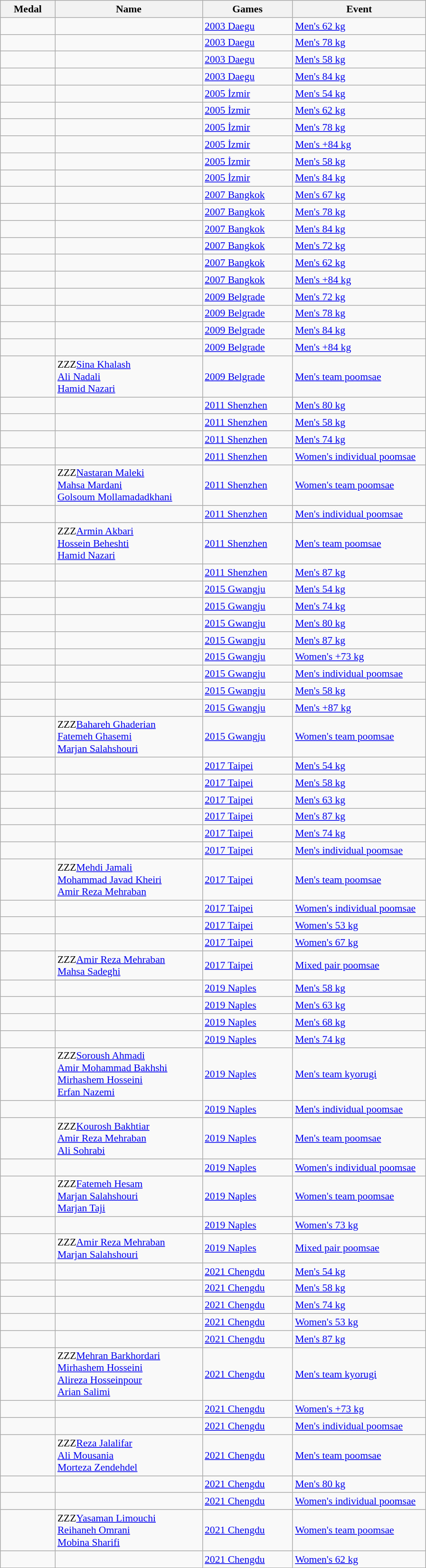<table class="wikitable sortable" style="font-size:90%">
<tr>
<th width="70">Medal</th>
<th width="200">Name</th>
<th width="120">Games</th>
<th width="180">Event</th>
</tr>
<tr>
<td></td>
<td></td>
<td><a href='#'>2003 Daegu</a></td>
<td><a href='#'>Men's 62 kg</a></td>
</tr>
<tr>
<td></td>
<td></td>
<td><a href='#'>2003 Daegu</a></td>
<td><a href='#'>Men's 78 kg</a></td>
</tr>
<tr>
<td></td>
<td></td>
<td><a href='#'>2003 Daegu</a></td>
<td><a href='#'>Men's 58 kg</a></td>
</tr>
<tr>
<td></td>
<td></td>
<td><a href='#'>2003 Daegu</a></td>
<td><a href='#'>Men's 84 kg</a></td>
</tr>
<tr>
<td></td>
<td></td>
<td><a href='#'>2005 İzmir</a></td>
<td><a href='#'>Men's 54 kg</a></td>
</tr>
<tr>
<td></td>
<td></td>
<td><a href='#'>2005 İzmir</a></td>
<td><a href='#'>Men's 62 kg</a></td>
</tr>
<tr>
<td></td>
<td></td>
<td><a href='#'>2005 İzmir</a></td>
<td><a href='#'>Men's 78 kg</a></td>
</tr>
<tr>
<td></td>
<td></td>
<td><a href='#'>2005 İzmir</a></td>
<td><a href='#'>Men's +84 kg</a></td>
</tr>
<tr>
<td></td>
<td></td>
<td><a href='#'>2005 İzmir</a></td>
<td><a href='#'>Men's 58 kg</a></td>
</tr>
<tr>
<td></td>
<td></td>
<td><a href='#'>2005 İzmir</a></td>
<td><a href='#'>Men's 84 kg</a></td>
</tr>
<tr>
<td></td>
<td></td>
<td><a href='#'>2007 Bangkok</a></td>
<td><a href='#'>Men's 67 kg</a></td>
</tr>
<tr>
<td></td>
<td></td>
<td><a href='#'>2007 Bangkok</a></td>
<td><a href='#'>Men's 78 kg</a></td>
</tr>
<tr>
<td></td>
<td></td>
<td><a href='#'>2007 Bangkok</a></td>
<td><a href='#'>Men's 84 kg</a></td>
</tr>
<tr>
<td></td>
<td></td>
<td><a href='#'>2007 Bangkok</a></td>
<td><a href='#'>Men's 72 kg</a></td>
</tr>
<tr>
<td></td>
<td></td>
<td><a href='#'>2007 Bangkok</a></td>
<td><a href='#'>Men's 62 kg</a></td>
</tr>
<tr>
<td></td>
<td></td>
<td><a href='#'>2007 Bangkok</a></td>
<td><a href='#'>Men's +84 kg</a></td>
</tr>
<tr>
<td></td>
<td></td>
<td><a href='#'>2009 Belgrade</a></td>
<td><a href='#'>Men's 72 kg</a></td>
</tr>
<tr>
<td></td>
<td></td>
<td><a href='#'>2009 Belgrade</a></td>
<td><a href='#'>Men's 78 kg</a></td>
</tr>
<tr>
<td></td>
<td></td>
<td><a href='#'>2009 Belgrade</a></td>
<td><a href='#'>Men's 84 kg</a></td>
</tr>
<tr>
<td></td>
<td></td>
<td><a href='#'>2009 Belgrade</a></td>
<td><a href='#'>Men's +84 kg</a></td>
</tr>
<tr>
<td></td>
<td><span>ZZZ</span><a href='#'>Sina Khalash</a><br><a href='#'>Ali Nadali</a><br><a href='#'>Hamid Nazari</a></td>
<td><a href='#'>2009 Belgrade</a></td>
<td><a href='#'>Men's team poomsae</a></td>
</tr>
<tr>
<td></td>
<td></td>
<td><a href='#'>2011 Shenzhen</a></td>
<td><a href='#'>Men's 80 kg</a></td>
</tr>
<tr>
<td></td>
<td></td>
<td><a href='#'>2011 Shenzhen</a></td>
<td><a href='#'>Men's 58 kg</a></td>
</tr>
<tr>
<td></td>
<td></td>
<td><a href='#'>2011 Shenzhen</a></td>
<td><a href='#'>Men's 74 kg</a></td>
</tr>
<tr>
<td></td>
<td></td>
<td><a href='#'>2011 Shenzhen</a></td>
<td><a href='#'>Women's individual poomsae</a></td>
</tr>
<tr>
<td></td>
<td><span>ZZZ</span><a href='#'>Nastaran Maleki</a><br><a href='#'>Mahsa Mardani</a><br><a href='#'>Golsoum Mollamadadkhani</a></td>
<td><a href='#'>2011 Shenzhen</a></td>
<td><a href='#'>Women's team poomsae</a></td>
</tr>
<tr>
<td></td>
<td></td>
<td><a href='#'>2011 Shenzhen</a></td>
<td><a href='#'>Men's individual poomsae</a></td>
</tr>
<tr>
<td></td>
<td><span>ZZZ</span><a href='#'>Armin Akbari</a><br><a href='#'>Hossein Beheshti</a><br><a href='#'>Hamid Nazari</a></td>
<td><a href='#'>2011 Shenzhen</a></td>
<td><a href='#'>Men's team poomsae</a></td>
</tr>
<tr>
<td></td>
<td></td>
<td><a href='#'>2011 Shenzhen</a></td>
<td><a href='#'>Men's 87 kg</a></td>
</tr>
<tr>
<td></td>
<td></td>
<td><a href='#'>2015 Gwangju</a></td>
<td><a href='#'>Men's 54 kg</a></td>
</tr>
<tr>
<td></td>
<td></td>
<td><a href='#'>2015 Gwangju</a></td>
<td><a href='#'>Men's 74 kg</a></td>
</tr>
<tr>
<td></td>
<td></td>
<td><a href='#'>2015 Gwangju</a></td>
<td><a href='#'>Men's 80 kg</a></td>
</tr>
<tr>
<td></td>
<td></td>
<td><a href='#'>2015 Gwangju</a></td>
<td><a href='#'>Men's 87 kg</a></td>
</tr>
<tr>
<td></td>
<td></td>
<td><a href='#'>2015 Gwangju</a></td>
<td><a href='#'>Women's +73 kg</a></td>
</tr>
<tr>
<td></td>
<td></td>
<td><a href='#'>2015 Gwangju</a></td>
<td><a href='#'>Men's individual poomsae</a></td>
</tr>
<tr>
<td></td>
<td></td>
<td><a href='#'>2015 Gwangju</a></td>
<td><a href='#'>Men's 58 kg</a></td>
</tr>
<tr>
<td></td>
<td></td>
<td><a href='#'>2015 Gwangju</a></td>
<td><a href='#'>Men's +87 kg</a></td>
</tr>
<tr>
<td></td>
<td><span>ZZZ</span><a href='#'>Bahareh Ghaderian</a><br><a href='#'>Fatemeh Ghasemi</a><br><a href='#'>Marjan Salahshouri</a></td>
<td><a href='#'>2015 Gwangju</a></td>
<td><a href='#'>Women's team poomsae</a></td>
</tr>
<tr>
<td></td>
<td></td>
<td><a href='#'>2017 Taipei</a></td>
<td><a href='#'>Men's 54 kg</a></td>
</tr>
<tr>
<td></td>
<td></td>
<td><a href='#'>2017 Taipei</a></td>
<td><a href='#'>Men's 58 kg</a></td>
</tr>
<tr>
<td></td>
<td></td>
<td><a href='#'>2017 Taipei</a></td>
<td><a href='#'>Men's 63 kg</a></td>
</tr>
<tr>
<td></td>
<td></td>
<td><a href='#'>2017 Taipei</a></td>
<td><a href='#'>Men's 87 kg</a></td>
</tr>
<tr>
<td></td>
<td></td>
<td><a href='#'>2017 Taipei</a></td>
<td><a href='#'>Men's 74 kg</a></td>
</tr>
<tr>
<td></td>
<td></td>
<td><a href='#'>2017 Taipei</a></td>
<td><a href='#'>Men's individual poomsae</a></td>
</tr>
<tr>
<td></td>
<td><span>ZZZ</span><a href='#'>Mehdi Jamali</a><br><a href='#'>Mohammad Javad Kheiri</a><br><a href='#'>Amir Reza Mehraban</a></td>
<td><a href='#'>2017 Taipei</a></td>
<td><a href='#'>Men's team poomsae</a></td>
</tr>
<tr>
<td></td>
<td></td>
<td><a href='#'>2017 Taipei</a></td>
<td><a href='#'>Women's individual poomsae</a></td>
</tr>
<tr>
<td></td>
<td></td>
<td><a href='#'>2017 Taipei</a></td>
<td><a href='#'>Women's 53 kg</a></td>
</tr>
<tr>
<td></td>
<td></td>
<td><a href='#'>2017 Taipei</a></td>
<td><a href='#'>Women's 67 kg</a></td>
</tr>
<tr>
<td></td>
<td><span>ZZZ</span><a href='#'>Amir Reza Mehraban</a><br><a href='#'>Mahsa Sadeghi</a></td>
<td><a href='#'>2017 Taipei</a></td>
<td><a href='#'>Mixed pair poomsae</a></td>
</tr>
<tr>
<td></td>
<td></td>
<td><a href='#'>2019 Naples</a></td>
<td><a href='#'>Men's 58 kg</a></td>
</tr>
<tr>
<td></td>
<td></td>
<td><a href='#'>2019 Naples</a></td>
<td><a href='#'>Men's 63 kg</a></td>
</tr>
<tr>
<td></td>
<td></td>
<td><a href='#'>2019 Naples</a></td>
<td><a href='#'>Men's 68 kg</a></td>
</tr>
<tr>
<td></td>
<td></td>
<td><a href='#'>2019 Naples</a></td>
<td><a href='#'>Men's 74 kg</a></td>
</tr>
<tr>
<td></td>
<td><span>ZZZ</span><a href='#'>Soroush Ahmadi</a><br><a href='#'>Amir Mohammad Bakhshi</a><br><a href='#'>Mirhashem Hosseini</a><br><a href='#'>Erfan Nazemi</a></td>
<td><a href='#'>2019 Naples</a></td>
<td><a href='#'>Men's team kyorugi</a></td>
</tr>
<tr>
<td></td>
<td></td>
<td><a href='#'>2019 Naples</a></td>
<td><a href='#'>Men's individual poomsae</a></td>
</tr>
<tr>
<td></td>
<td><span>ZZZ</span><a href='#'>Kourosh Bakhtiar</a><br><a href='#'>Amir Reza Mehraban</a><br><a href='#'>Ali Sohrabi</a></td>
<td><a href='#'>2019 Naples</a></td>
<td><a href='#'>Men's team poomsae</a></td>
</tr>
<tr>
<td></td>
<td></td>
<td><a href='#'>2019 Naples</a></td>
<td><a href='#'>Women's individual poomsae</a></td>
</tr>
<tr>
<td></td>
<td><span>ZZZ</span><a href='#'>Fatemeh Hesam</a><br><a href='#'>Marjan Salahshouri</a><br><a href='#'>Marjan Taji</a></td>
<td><a href='#'>2019 Naples</a></td>
<td><a href='#'>Women's team poomsae</a></td>
</tr>
<tr>
<td></td>
<td></td>
<td><a href='#'>2019 Naples</a></td>
<td><a href='#'>Women's 73 kg</a></td>
</tr>
<tr>
<td></td>
<td><span>ZZZ</span><a href='#'>Amir Reza Mehraban</a><br><a href='#'>Marjan Salahshouri</a></td>
<td><a href='#'>2019 Naples</a></td>
<td><a href='#'>Mixed pair poomsae</a></td>
</tr>
<tr>
<td></td>
<td></td>
<td><a href='#'>2021 Chengdu</a></td>
<td><a href='#'>Men's 54 kg</a></td>
</tr>
<tr>
<td></td>
<td></td>
<td><a href='#'>2021 Chengdu</a></td>
<td><a href='#'>Men's 58 kg</a></td>
</tr>
<tr>
<td></td>
<td></td>
<td><a href='#'>2021 Chengdu</a></td>
<td><a href='#'>Men's 74 kg</a></td>
</tr>
<tr>
<td></td>
<td></td>
<td><a href='#'>2021 Chengdu</a></td>
<td><a href='#'>Women's 53 kg</a></td>
</tr>
<tr>
<td></td>
<td></td>
<td><a href='#'>2021 Chengdu</a></td>
<td><a href='#'>Men's 87 kg</a></td>
</tr>
<tr>
<td></td>
<td><span>ZZZ</span><a href='#'>Mehran Barkhordari</a><br><a href='#'>Mirhashem Hosseini</a><br><a href='#'>Alireza Hosseinpour</a><br><a href='#'>Arian Salimi</a></td>
<td><a href='#'>2021 Chengdu</a></td>
<td><a href='#'>Men's team kyorugi</a></td>
</tr>
<tr>
<td></td>
<td></td>
<td><a href='#'>2021 Chengdu</a></td>
<td><a href='#'>Women's +73 kg</a></td>
</tr>
<tr>
<td></td>
<td></td>
<td><a href='#'>2021 Chengdu</a></td>
<td><a href='#'>Men's individual poomsae</a></td>
</tr>
<tr>
<td></td>
<td><span>ZZZ</span><a href='#'>Reza Jalalifar</a><br><a href='#'>Ali Mousania</a><br><a href='#'>Morteza Zendehdel</a></td>
<td><a href='#'>2021 Chengdu</a></td>
<td><a href='#'>Men's team poomsae</a></td>
</tr>
<tr>
<td></td>
<td></td>
<td><a href='#'>2021 Chengdu</a></td>
<td><a href='#'>Men's 80 kg</a></td>
</tr>
<tr>
<td></td>
<td></td>
<td><a href='#'>2021 Chengdu</a></td>
<td><a href='#'>Women's individual poomsae</a></td>
</tr>
<tr>
<td></td>
<td><span>ZZZ</span><a href='#'>Yasaman Limouchi</a><br><a href='#'>Reihaneh Omrani</a><br><a href='#'>Mobina Sharifi</a></td>
<td><a href='#'>2021 Chengdu</a></td>
<td><a href='#'>Women's team poomsae</a></td>
</tr>
<tr>
<td></td>
<td></td>
<td><a href='#'>2021 Chengdu</a></td>
<td><a href='#'>Women's 62 kg</a></td>
</tr>
</table>
